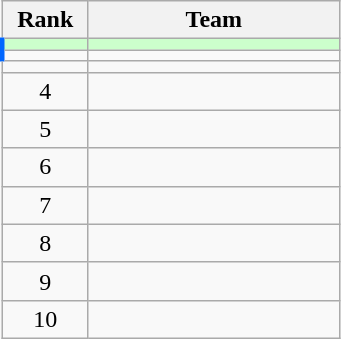<table class="wikitable" style="text-align: center;">
<tr>
<th width=50>Rank</th>
<th width=160>Team</th>
</tr>
<tr bgcolor=#cfc>
<td style="border-left:3px solid #06f;"></td>
<td align=left></td>
</tr>
<tr>
<td style="border-left:3px solid #06f;"></td>
<td align=left></td>
</tr>
<tr>
<td></td>
<td align=left></td>
</tr>
<tr>
<td>4</td>
<td align=left></td>
</tr>
<tr>
<td>5</td>
<td align=left></td>
</tr>
<tr>
<td>6</td>
<td align=left></td>
</tr>
<tr>
<td>7</td>
<td align=left></td>
</tr>
<tr>
<td>8</td>
<td align=left></td>
</tr>
<tr>
<td>9</td>
<td align=left></td>
</tr>
<tr>
<td>10</td>
<td align=left></td>
</tr>
</table>
